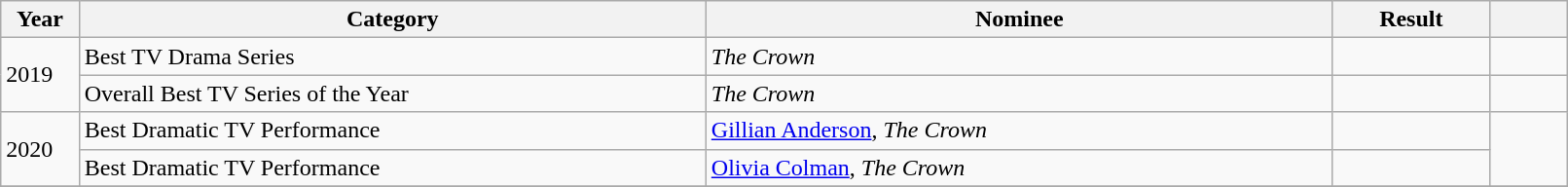<table class="wikitable" style="width:85%;">
<tr>
<th width=5%>Year</th>
<th style="width:40%;">Category</th>
<th style="width:40%;">Nominee</th>
<th style="width:10%;">Result</th>
<th width=5%></th>
</tr>
<tr>
<td vstyle="text-align: center;" rowspan="2">2019</td>
<td>Best TV Drama Series</td>
<td><em>The Crown</em></td>
<td></td>
<td rowspan="1"></td>
</tr>
<tr>
<td>Overall Best TV Series of the Year</td>
<td><em>The Crown</em></td>
<td></td>
<td rowspan="1"></td>
</tr>
<tr>
<td vstyle="text-align: center;" rowspan="2">2020</td>
<td>Best Dramatic TV Performance</td>
<td><a href='#'>Gillian Anderson</a>, <em>The Crown</em></td>
<td></td>
<td rowspan="2"></td>
</tr>
<tr>
<td>Best Dramatic TV Performance</td>
<td><a href='#'>Olivia Colman</a>, <em>The Crown</em></td>
<td></td>
</tr>
<tr>
</tr>
</table>
